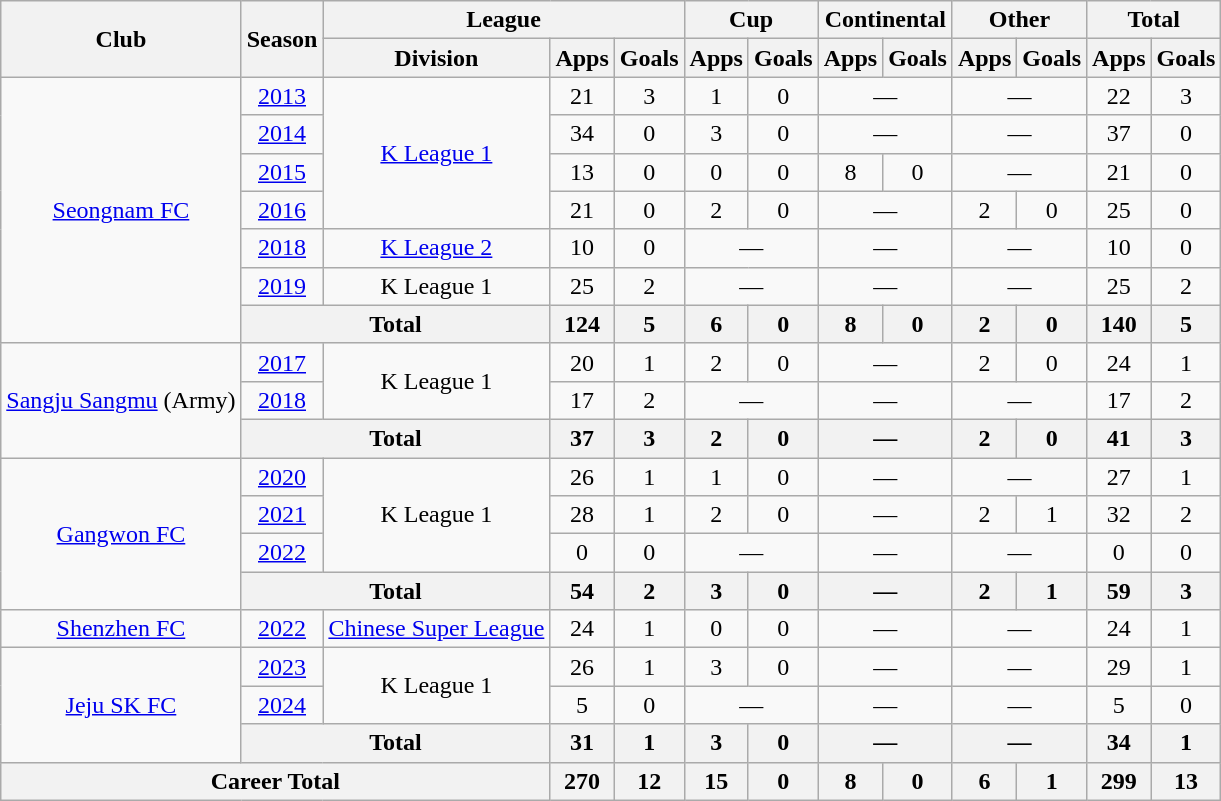<table class="wikitable" style="text-align: center">
<tr>
<th rowspan=2>Club</th>
<th rowspan=2>Season</th>
<th colspan=3>League</th>
<th colspan=2>Cup</th>
<th colspan=2>Continental</th>
<th colspan=2>Other</th>
<th colspan=2>Total</th>
</tr>
<tr>
<th>Division</th>
<th>Apps</th>
<th>Goals</th>
<th>Apps</th>
<th>Goals</th>
<th>Apps</th>
<th>Goals</th>
<th>Apps</th>
<th>Goals</th>
<th>Apps</th>
<th>Goals</th>
</tr>
<tr>
<td rowspan="7"><a href='#'>Seongnam FC</a></td>
<td><a href='#'>2013</a></td>
<td rowspan="4"><a href='#'>K League 1</a></td>
<td>21</td>
<td>3</td>
<td>1</td>
<td>0</td>
<td colspan="2">—</td>
<td colspan="2">—</td>
<td>22</td>
<td>3</td>
</tr>
<tr>
<td><a href='#'>2014</a></td>
<td>34</td>
<td>0</td>
<td>3</td>
<td>0</td>
<td colspan="2">—</td>
<td colspan="2">—</td>
<td>37</td>
<td>0</td>
</tr>
<tr>
<td><a href='#'>2015</a></td>
<td>13</td>
<td>0</td>
<td>0</td>
<td>0</td>
<td>8</td>
<td>0</td>
<td colspan="2">—</td>
<td>21</td>
<td>0</td>
</tr>
<tr>
<td><a href='#'>2016</a></td>
<td>21</td>
<td>0</td>
<td>2</td>
<td>0</td>
<td colspan="2">—</td>
<td>2</td>
<td>0</td>
<td>25</td>
<td>0</td>
</tr>
<tr>
<td><a href='#'>2018</a></td>
<td><a href='#'>K League 2</a></td>
<td>10</td>
<td>0</td>
<td colspan="2">—</td>
<td colspan="2">—</td>
<td colspan="2">—</td>
<td>10</td>
<td>0</td>
</tr>
<tr>
<td><a href='#'>2019</a></td>
<td>K League 1</td>
<td>25</td>
<td>2</td>
<td colspan="2">—</td>
<td colspan="2">—</td>
<td colspan="2">—</td>
<td>25</td>
<td>2</td>
</tr>
<tr>
<th colspan="2">Total</th>
<th>124</th>
<th>5</th>
<th>6</th>
<th>0</th>
<th>8</th>
<th>0</th>
<th>2</th>
<th>0</th>
<th>140</th>
<th>5</th>
</tr>
<tr>
<td rowspan="3"><a href='#'>Sangju Sangmu</a> (Army)</td>
<td><a href='#'>2017</a></td>
<td rowspan="2">K League 1</td>
<td>20</td>
<td>1</td>
<td>2</td>
<td>0</td>
<td colspan="2">—</td>
<td>2</td>
<td>0</td>
<td>24</td>
<td>1</td>
</tr>
<tr>
<td><a href='#'>2018</a></td>
<td>17</td>
<td>2</td>
<td colspan="2">—</td>
<td colspan="2">—</td>
<td colspan="2">—</td>
<td>17</td>
<td>2</td>
</tr>
<tr>
<th colspan="2">Total</th>
<th>37</th>
<th>3</th>
<th>2</th>
<th>0</th>
<th colspan="2">—</th>
<th>2</th>
<th>0</th>
<th>41</th>
<th>3</th>
</tr>
<tr>
<td rowspan="4"><a href='#'>Gangwon FC</a></td>
<td><a href='#'>2020</a></td>
<td rowspan="3">K League 1</td>
<td>26</td>
<td>1</td>
<td>1</td>
<td>0</td>
<td colspan="2">—</td>
<td colspan="2">—</td>
<td>27</td>
<td>1</td>
</tr>
<tr>
<td><a href='#'>2021</a></td>
<td>28</td>
<td>1</td>
<td>2</td>
<td>0</td>
<td colspan="2">—</td>
<td>2</td>
<td>1</td>
<td>32</td>
<td>2</td>
</tr>
<tr>
<td><a href='#'>2022</a></td>
<td>0</td>
<td>0</td>
<td colspan="2">—</td>
<td colspan="2">—</td>
<td colspan="2">—</td>
<td>0</td>
<td>0</td>
</tr>
<tr>
<th colspan="2">Total</th>
<th>54</th>
<th>2</th>
<th>3</th>
<th>0</th>
<th colspan="2">—</th>
<th>2</th>
<th>1</th>
<th>59</th>
<th>3</th>
</tr>
<tr>
<td><a href='#'>Shenzhen FC</a></td>
<td><a href='#'>2022</a></td>
<td><a href='#'>Chinese Super League</a></td>
<td>24</td>
<td>1</td>
<td>0</td>
<td>0</td>
<td colspan="2">—</td>
<td colspan="2">—</td>
<td>24</td>
<td>1</td>
</tr>
<tr>
<td rowspan="3"><a href='#'>Jeju SK FC</a></td>
<td><a href='#'>2023</a></td>
<td rowspan="2">K League 1</td>
<td>26</td>
<td>1</td>
<td>3</td>
<td>0</td>
<td colspan="2">—</td>
<td colspan="2">—</td>
<td>29</td>
<td>1</td>
</tr>
<tr>
<td><a href='#'>2024</a></td>
<td>5</td>
<td>0</td>
<td colspan="2">—</td>
<td colspan="2">—</td>
<td colspan="2">—</td>
<td>5</td>
<td>0</td>
</tr>
<tr>
<th colspan="2">Total</th>
<th>31</th>
<th>1</th>
<th>3</th>
<th>0</th>
<th colspan="2">—</th>
<th colspan="2">—</th>
<th>34</th>
<th>1</th>
</tr>
<tr>
<th colspan="3">Career Total</th>
<th>270</th>
<th>12</th>
<th>15</th>
<th>0</th>
<th>8</th>
<th>0</th>
<th>6</th>
<th>1</th>
<th>299</th>
<th>13</th>
</tr>
</table>
